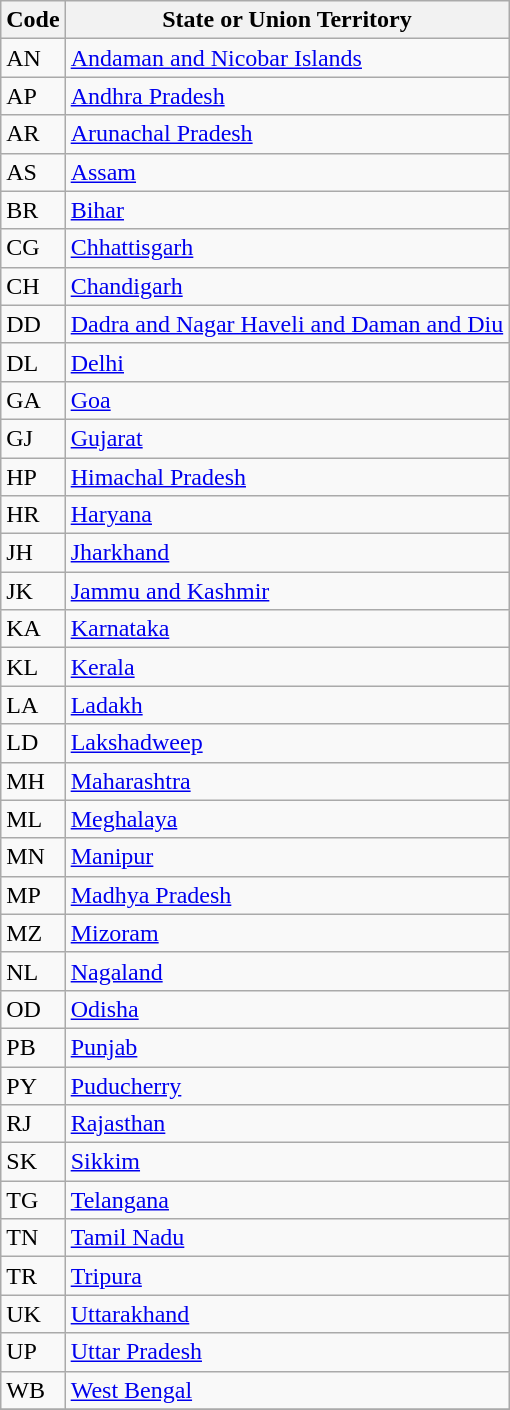<table class="wikitable">
<tr>
<th>Code</th>
<th>State or Union Territory</th>
</tr>
<tr>
<td>AN</td>
<td><a href='#'>Andaman and Nicobar Islands</a></td>
</tr>
<tr>
<td>AP</td>
<td><a href='#'>Andhra Pradesh</a></td>
</tr>
<tr>
<td>AR</td>
<td><a href='#'>Arunachal Pradesh</a></td>
</tr>
<tr>
<td>AS</td>
<td><a href='#'>Assam</a></td>
</tr>
<tr>
<td>BR</td>
<td><a href='#'>Bihar</a></td>
</tr>
<tr>
<td>CG</td>
<td><a href='#'>Chhattisgarh</a></td>
</tr>
<tr>
<td>CH</td>
<td><a href='#'>Chandigarh</a></td>
</tr>
<tr>
<td>DD</td>
<td><a href='#'>Dadra and Nagar Haveli and Daman and Diu</a></td>
</tr>
<tr>
<td>DL</td>
<td><a href='#'>Delhi</a></td>
</tr>
<tr>
<td>GA</td>
<td><a href='#'>Goa</a></td>
</tr>
<tr>
<td>GJ</td>
<td><a href='#'>Gujarat</a></td>
</tr>
<tr>
<td>HP</td>
<td><a href='#'>Himachal Pradesh</a></td>
</tr>
<tr>
<td>HR</td>
<td><a href='#'>Haryana</a></td>
</tr>
<tr>
<td>JH</td>
<td><a href='#'>Jharkhand</a></td>
</tr>
<tr>
<td>JK</td>
<td><a href='#'>Jammu and Kashmir</a></td>
</tr>
<tr>
<td>KA</td>
<td><a href='#'>Karnataka</a></td>
</tr>
<tr>
<td>KL</td>
<td><a href='#'>Kerala</a></td>
</tr>
<tr>
<td>LA</td>
<td><a href='#'>Ladakh</a></td>
</tr>
<tr>
<td>LD</td>
<td><a href='#'>Lakshadweep</a></td>
</tr>
<tr>
<td>MH</td>
<td><a href='#'>Maharashtra</a></td>
</tr>
<tr>
<td>ML</td>
<td><a href='#'>Meghalaya</a></td>
</tr>
<tr>
<td>MN</td>
<td><a href='#'>Manipur</a></td>
</tr>
<tr>
<td>MP</td>
<td><a href='#'>Madhya Pradesh</a></td>
</tr>
<tr>
<td>MZ</td>
<td><a href='#'>Mizoram</a></td>
</tr>
<tr>
<td>NL</td>
<td><a href='#'>Nagaland</a></td>
</tr>
<tr>
<td>OD</td>
<td><a href='#'>Odisha</a></td>
</tr>
<tr>
<td>PB</td>
<td><a href='#'>Punjab</a></td>
</tr>
<tr>
<td>PY</td>
<td><a href='#'>Puducherry</a></td>
</tr>
<tr>
<td>RJ</td>
<td><a href='#'>Rajasthan</a></td>
</tr>
<tr>
<td>SK</td>
<td><a href='#'>Sikkim</a></td>
</tr>
<tr>
<td>TG</td>
<td><a href='#'>Telangana</a></td>
</tr>
<tr>
<td>TN</td>
<td><a href='#'>Tamil Nadu</a></td>
</tr>
<tr>
<td>TR</td>
<td><a href='#'>Tripura</a></td>
</tr>
<tr>
<td>UK</td>
<td><a href='#'>Uttarakhand</a></td>
</tr>
<tr>
<td>UP</td>
<td><a href='#'>Uttar Pradesh</a></td>
</tr>
<tr>
<td>WB</td>
<td><a href='#'>West Bengal</a></td>
</tr>
<tr>
</tr>
</table>
